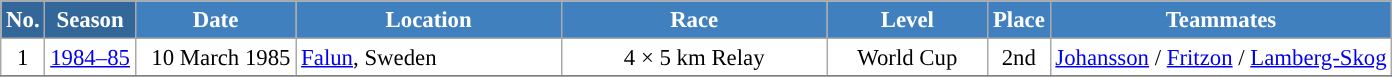<table class="wikitable sortable" style="font-size:95%; text-align:center; border:grey solid 1px; border-collapse:collapse; background:#ffffff;">
<tr style="background:#efefef;">
<th style="background-color:#369; color:white;">No.</th>
<th style="background-color:#369; color:white;">Season</th>
<th style="background-color:#4180be; color:white; width:100px;">Date</th>
<th style="background-color:#4180be; color:white; width:170px;">Location</th>
<th style="background-color:#4180be; color:white; width:170px;">Race</th>
<th style="background-color:#4180be; color:white; width:100px;">Level</th>
<th style="background-color:#4180be; color:white;">Place</th>
<th style="background-color:#4180be; color:white;">Teammates</th>
</tr>
<tr>
<td align=center>1</td>
<td rowspan=1 align=center><a href='#'>1984–85</a></td>
<td align=right>10 March 1985</td>
<td align=left> <a href='#'>Falun</a>, Sweden</td>
<td>4 × 5 km Relay</td>
<td>World Cup</td>
<td>2nd</td>
<td><a href='#'>Johansson</a> / <a href='#'>Fritzon</a> / <a href='#'>Lamberg-Skog</a></td>
</tr>
<tr>
</tr>
</table>
